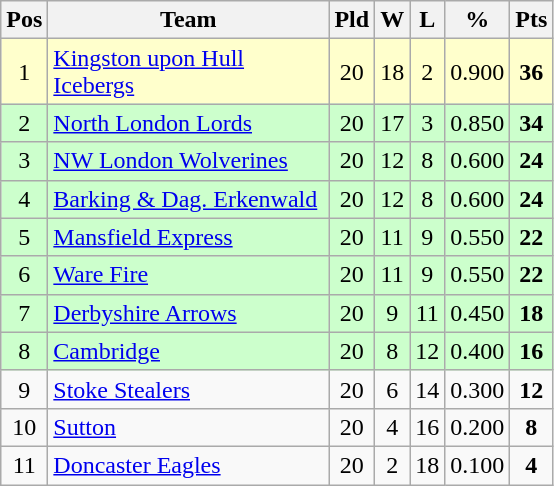<table class="wikitable" style="text-align: center;">
<tr>
<th>Pos</th>
<th scope="col" style="width: 180px;">Team</th>
<th>Pld</th>
<th>W</th>
<th>L</th>
<th>%</th>
<th>Pts</th>
</tr>
<tr style="background: #ffffcc;">
<td>1</td>
<td style="text-align:left;"><a href='#'>Kingston upon Hull Icebergs</a></td>
<td>20</td>
<td>18</td>
<td>2</td>
<td>0.900</td>
<td><strong>36</strong></td>
</tr>
<tr style="background: #ccffcc;">
<td>2</td>
<td style="text-align:left;"><a href='#'>North London Lords</a></td>
<td>20</td>
<td>17</td>
<td>3</td>
<td>0.850</td>
<td><strong>34</strong></td>
</tr>
<tr style="background: #ccffcc;">
<td>3</td>
<td style="text-align:left;"><a href='#'>NW London Wolverines</a></td>
<td>20</td>
<td>12</td>
<td>8</td>
<td>0.600</td>
<td><strong>24</strong></td>
</tr>
<tr style="background: #ccffcc;">
<td>4</td>
<td style="text-align:left;"><a href='#'>Barking & Dag. Erkenwald</a></td>
<td>20</td>
<td>12</td>
<td>8</td>
<td>0.600</td>
<td><strong>24</strong></td>
</tr>
<tr style="background: #ccffcc;">
<td>5</td>
<td style="text-align:left;"><a href='#'>Mansfield Express</a></td>
<td>20</td>
<td>11</td>
<td>9</td>
<td>0.550</td>
<td><strong>22</strong></td>
</tr>
<tr style="background: #ccffcc;">
<td>6</td>
<td style="text-align:left;"><a href='#'>Ware Fire</a></td>
<td>20</td>
<td>11</td>
<td>9</td>
<td>0.550</td>
<td><strong>22</strong></td>
</tr>
<tr style="background: #ccffcc;">
<td>7</td>
<td style="text-align:left;"><a href='#'>Derbyshire Arrows</a></td>
<td>20</td>
<td>9</td>
<td>11</td>
<td>0.450</td>
<td><strong>18</strong></td>
</tr>
<tr style="background: #ccffcc;">
<td>8</td>
<td style="text-align:left;"><a href='#'>Cambridge</a></td>
<td>20</td>
<td>8</td>
<td>12</td>
<td>0.400</td>
<td><strong>16</strong></td>
</tr>
<tr style="background: ;">
<td>9</td>
<td style="text-align:left;"><a href='#'>Stoke Stealers</a></td>
<td>20</td>
<td>6</td>
<td>14</td>
<td>0.300</td>
<td><strong>12</strong></td>
</tr>
<tr style="background: ;">
<td>10</td>
<td style="text-align:left;"><a href='#'>Sutton</a></td>
<td>20</td>
<td>4</td>
<td>16</td>
<td>0.200</td>
<td><strong>8</strong></td>
</tr>
<tr style="background: ;">
<td>11</td>
<td style="text-align:left;"><a href='#'>Doncaster Eagles</a></td>
<td>20</td>
<td>2</td>
<td>18</td>
<td>0.100</td>
<td><strong>4</strong></td>
</tr>
</table>
